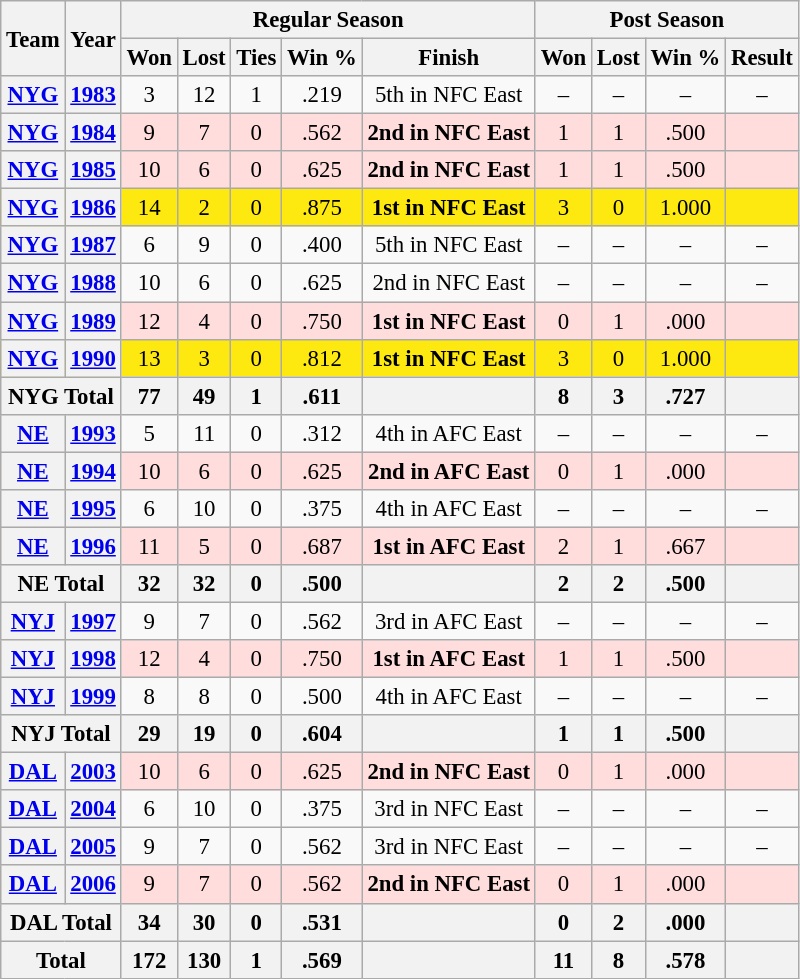<table class="wikitable" style="font-size: 95%; text-align:center;">
<tr>
<th rowspan="2">Team</th>
<th rowspan="2">Year</th>
<th colspan="5">Regular Season</th>
<th colspan="4">Post Season</th>
</tr>
<tr>
<th>Won</th>
<th>Lost</th>
<th>Ties</th>
<th>Win %</th>
<th>Finish</th>
<th>Won</th>
<th>Lost</th>
<th>Win %</th>
<th>Result</th>
</tr>
<tr>
<th><a href='#'>NYG</a></th>
<th><a href='#'>1983</a></th>
<td>3</td>
<td>12</td>
<td>1</td>
<td>.219</td>
<td>5th in NFC East</td>
<td>–</td>
<td>–</td>
<td>–</td>
<td>–</td>
</tr>
<tr style="background:#fdd;">
<th><a href='#'>NYG</a></th>
<th><a href='#'>1984</a></th>
<td>9</td>
<td>7</td>
<td>0</td>
<td>.562</td>
<td><strong>2nd in NFC East</strong></td>
<td>1</td>
<td>1</td>
<td>.500</td>
<td></td>
</tr>
<tr style="background:#fdd;">
<th><a href='#'>NYG</a></th>
<th><a href='#'>1985</a></th>
<td>10</td>
<td>6</td>
<td>0</td>
<td>.625</td>
<td><strong>2nd in NFC East</strong></td>
<td>1</td>
<td>1</td>
<td>.500</td>
<td></td>
</tr>
<tr ! style="background:#FDE910;">
<th><a href='#'>NYG</a></th>
<th><a href='#'>1986</a></th>
<td>14</td>
<td>2</td>
<td>0</td>
<td>.875</td>
<td><strong>1st in NFC East</strong></td>
<td>3</td>
<td>0</td>
<td>1.000</td>
<td></td>
</tr>
<tr>
<th><a href='#'>NYG</a></th>
<th><a href='#'>1987</a></th>
<td>6</td>
<td>9</td>
<td>0</td>
<td>.400</td>
<td>5th in NFC East</td>
<td>–</td>
<td>–</td>
<td>–</td>
<td>–</td>
</tr>
<tr>
<th><a href='#'>NYG</a></th>
<th><a href='#'>1988</a></th>
<td>10</td>
<td>6</td>
<td>0</td>
<td>.625</td>
<td>2nd in NFC East</td>
<td>–</td>
<td>–</td>
<td>–</td>
<td>–</td>
</tr>
<tr style="background:#fdd;">
<th><a href='#'>NYG</a></th>
<th><a href='#'>1989</a></th>
<td>12</td>
<td>4</td>
<td>0</td>
<td>.750</td>
<td><strong>1st in NFC East</strong></td>
<td>0</td>
<td>1</td>
<td>.000</td>
<td></td>
</tr>
<tr ! style="background:#FDE910;">
<th><a href='#'>NYG</a></th>
<th><a href='#'>1990</a></th>
<td>13</td>
<td>3</td>
<td>0</td>
<td>.812</td>
<td><strong>1st in NFC East</strong></td>
<td>3</td>
<td>0</td>
<td>1.000</td>
<td></td>
</tr>
<tr>
<th colspan="2">NYG Total</th>
<th>77</th>
<th>49</th>
<th>1</th>
<th>.611</th>
<th></th>
<th>8</th>
<th>3</th>
<th>.727</th>
<th></th>
</tr>
<tr>
<th><a href='#'>NE</a></th>
<th><a href='#'>1993</a></th>
<td>5</td>
<td>11</td>
<td>0</td>
<td>.312</td>
<td>4th in AFC East</td>
<td>–</td>
<td>–</td>
<td>–</td>
<td>–</td>
</tr>
<tr style="background:#fdd;">
<th><a href='#'>NE</a></th>
<th><a href='#'>1994</a></th>
<td>10</td>
<td>6</td>
<td>0</td>
<td>.625</td>
<td><strong>2nd in AFC East</strong></td>
<td>0</td>
<td>1</td>
<td>.000</td>
<td></td>
</tr>
<tr>
<th><a href='#'>NE</a></th>
<th><a href='#'>1995</a></th>
<td>6</td>
<td>10</td>
<td>0</td>
<td>.375</td>
<td>4th in AFC East</td>
<td>–</td>
<td>–</td>
<td>–</td>
<td>–</td>
</tr>
<tr style="background:#fdd;">
<th><a href='#'>NE</a></th>
<th><a href='#'>1996</a></th>
<td>11</td>
<td>5</td>
<td>0</td>
<td>.687</td>
<td><strong>1st in AFC East</strong></td>
<td>2</td>
<td>1</td>
<td>.667</td>
<td></td>
</tr>
<tr>
<th colspan="2">NE Total</th>
<th>32</th>
<th>32</th>
<th>0</th>
<th>.500</th>
<th></th>
<th>2</th>
<th>2</th>
<th>.500</th>
<th></th>
</tr>
<tr>
<th><a href='#'>NYJ</a></th>
<th><a href='#'>1997</a></th>
<td>9</td>
<td>7</td>
<td>0</td>
<td>.562</td>
<td>3rd in AFC East</td>
<td>–</td>
<td>–</td>
<td>–</td>
<td>–</td>
</tr>
<tr style="background:#fdd;">
<th><a href='#'>NYJ</a></th>
<th><a href='#'>1998</a></th>
<td>12</td>
<td>4</td>
<td>0</td>
<td>.750</td>
<td><strong>1st in AFC East</strong></td>
<td>1</td>
<td>1</td>
<td>.500</td>
<td></td>
</tr>
<tr>
<th><a href='#'>NYJ</a></th>
<th><a href='#'>1999</a></th>
<td>8</td>
<td>8</td>
<td>0</td>
<td>.500</td>
<td>4th in AFC East</td>
<td>–</td>
<td>–</td>
<td>–</td>
<td>–</td>
</tr>
<tr>
<th colspan="2">NYJ Total</th>
<th>29</th>
<th>19</th>
<th>0</th>
<th>.604</th>
<th></th>
<th>1</th>
<th>1</th>
<th>.500</th>
<th></th>
</tr>
<tr style="background:#fdd;">
<th><a href='#'>DAL</a></th>
<th><a href='#'>2003</a></th>
<td>10</td>
<td>6</td>
<td>0</td>
<td>.625</td>
<td><strong>2nd in NFC East</strong></td>
<td>0</td>
<td>1</td>
<td>.000</td>
<td></td>
</tr>
<tr>
<th><a href='#'>DAL</a></th>
<th><a href='#'>2004</a></th>
<td>6</td>
<td>10</td>
<td>0</td>
<td>.375</td>
<td>3rd in NFC East</td>
<td>–</td>
<td>–</td>
<td>–</td>
<td>–</td>
</tr>
<tr>
<th><a href='#'>DAL</a></th>
<th><a href='#'>2005</a></th>
<td>9</td>
<td>7</td>
<td>0</td>
<td>.562</td>
<td>3rd in NFC East</td>
<td>–</td>
<td>–</td>
<td>–</td>
<td>–</td>
</tr>
<tr style="background:#fdd;">
<th><a href='#'>DAL</a></th>
<th><a href='#'>2006</a></th>
<td>9</td>
<td>7</td>
<td>0</td>
<td>.562</td>
<td><strong>2nd in NFC East</strong></td>
<td>0</td>
<td>1</td>
<td>.000</td>
<td></td>
</tr>
<tr>
<th colspan="2">DAL Total</th>
<th>34</th>
<th>30</th>
<th>0</th>
<th>.531</th>
<th></th>
<th>0</th>
<th>2</th>
<th>.000</th>
<th></th>
</tr>
<tr>
<th colspan="2">Total</th>
<th>172</th>
<th>130</th>
<th>1</th>
<th>.569</th>
<th></th>
<th>11</th>
<th>8</th>
<th>.578</th>
<th></th>
</tr>
</table>
